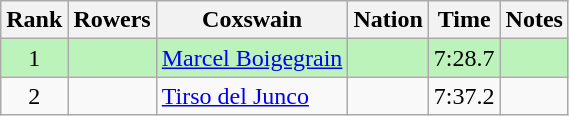<table class="wikitable sortable" style="text-align:center">
<tr>
<th>Rank</th>
<th>Rowers</th>
<th>Coxswain</th>
<th>Nation</th>
<th>Time</th>
<th>Notes</th>
</tr>
<tr bgcolor=bbf3bb>
<td>1</td>
<td align=left></td>
<td align=left><a href='#'>Marcel Boigegrain</a></td>
<td align=left></td>
<td>7:28.7</td>
<td></td>
</tr>
<tr>
<td>2</td>
<td align=left></td>
<td align=left><a href='#'>Tirso del Junco</a></td>
<td align=left></td>
<td>7:37.2</td>
<td></td>
</tr>
</table>
